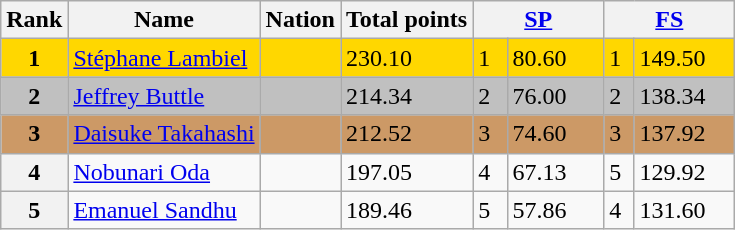<table class="wikitable">
<tr>
<th>Rank</th>
<th>Name</th>
<th>Nation</th>
<th>Total points</th>
<th colspan="2" width="80px"><a href='#'>SP</a></th>
<th colspan="2" width="80px"><a href='#'>FS</a></th>
</tr>
<tr bgcolor="gold">
<td align="center"><strong>1</strong></td>
<td><a href='#'>Stéphane Lambiel</a></td>
<td></td>
<td>230.10</td>
<td>1</td>
<td>80.60</td>
<td>1</td>
<td>149.50</td>
</tr>
<tr bgcolor="silver">
<td align="center"><strong>2</strong></td>
<td><a href='#'>Jeffrey Buttle</a></td>
<td></td>
<td>214.34</td>
<td>2</td>
<td>76.00</td>
<td>2</td>
<td>138.34</td>
</tr>
<tr bgcolor="cc9966">
<td align="center"><strong>3</strong></td>
<td><a href='#'>Daisuke Takahashi</a></td>
<td></td>
<td>212.52</td>
<td>3</td>
<td>74.60</td>
<td>3</td>
<td>137.92</td>
</tr>
<tr>
<th>4</th>
<td><a href='#'>Nobunari Oda</a></td>
<td></td>
<td>197.05</td>
<td>4</td>
<td>67.13</td>
<td>5</td>
<td>129.92</td>
</tr>
<tr>
<th>5</th>
<td><a href='#'>Emanuel Sandhu</a></td>
<td></td>
<td>189.46</td>
<td>5</td>
<td>57.86</td>
<td>4</td>
<td>131.60</td>
</tr>
</table>
